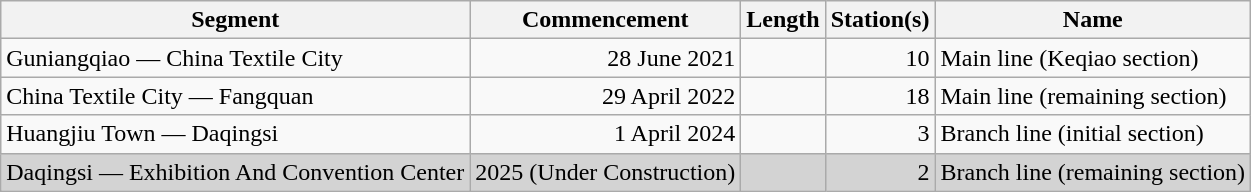<table class="wikitable" style="border-collapse: collapse; text-align: right;">
<tr>
<th>Segment</th>
<th>Commencement</th>
<th>Length</th>
<th>Station(s)</th>
<th>Name</th>
</tr>
<tr>
<td style="text-align: left;">Guniangqiao — China Textile City</td>
<td>28 June 2021</td>
<td></td>
<td>10</td>
<td style="text-align: left;">Main line (Keqiao section)</td>
</tr>
<tr>
<td style="text-align: left;">China Textile City — Fangquan</td>
<td>29 April 2022</td>
<td></td>
<td>18</td>
<td style="text-align: left;">Main line (remaining section)</td>
</tr>
<tr>
<td style="text-align: left;">Huangjiu Town — Daqingsi</td>
<td>1 April 2024</td>
<td></td>
<td>3</td>
<td style="text-align: left;">Branch line (initial section)</td>
</tr>
<tr bgcolor="lightgrey">
<td style="text-align: left;">Daqingsi — Exhibition And Convention Center</td>
<td>2025 (Under Construction)</td>
<td></td>
<td>2</td>
<td style="text-align: left;">Branch line (remaining section)</td>
</tr>
</table>
